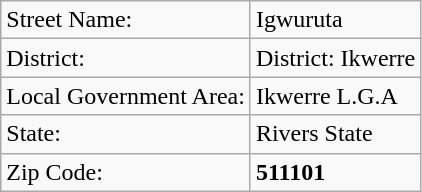<table class="wikitable">
<tr>
<td>Street Name:</td>
<td>Igwuruta</td>
</tr>
<tr>
<td>District:</td>
<td>District: Ikwerre</td>
</tr>
<tr>
<td>Local Government Area:</td>
<td>Ikwerre L.G.A</td>
</tr>
<tr>
<td>State:</td>
<td>Rivers State</td>
</tr>
<tr>
<td>Zip Code:</td>
<td><strong>511101</strong></td>
</tr>
</table>
